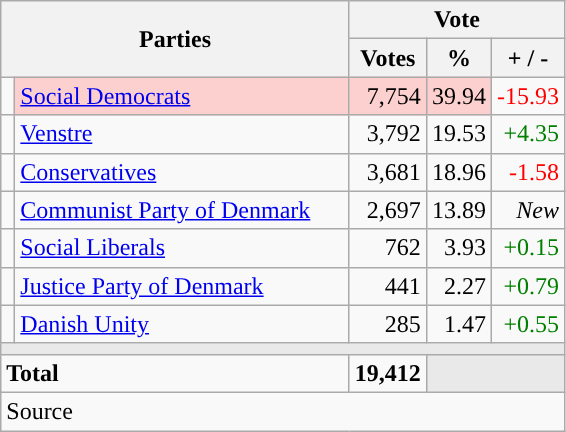<table class="wikitable" style="text-align:right;">
<tr>
<th style="text-align:centre;" rowspan="2" colspan="2" width="225">Parties</th>
<th colspan="3">Vote</th>
</tr>
<tr>
<th width="15">Votes</th>
<th width="15">%</th>
<th width="15">+ / -</th>
</tr>
<tr>
<td width="2" style="color:inherit;background:"></td>
<td bgcolor=#fbd0ce  align="left"><a href='#'>Social Democrats</a></td>
<td bgcolor=#fbd0ce>7,754</td>
<td bgcolor=#fbd0ce>39.94</td>
<td style=color:red;>-15.93</td>
</tr>
<tr>
<td width="2" style="color:inherit;background:"></td>
<td align="left"><a href='#'>Venstre</a></td>
<td>3,792</td>
<td>19.53</td>
<td style=color:green;>+4.35</td>
</tr>
<tr>
<td width="2" style="color:inherit;background:"></td>
<td align="left"><a href='#'>Conservatives</a></td>
<td>3,681</td>
<td>18.96</td>
<td style=color:red;>-1.58</td>
</tr>
<tr>
<td width="2" style="color:inherit;background:"></td>
<td align="left"><a href='#'>Communist Party of Denmark</a></td>
<td>2,697</td>
<td>13.89</td>
<td><em>New</em></td>
</tr>
<tr>
<td width="2" style="color:inherit;background:"></td>
<td align="left"><a href='#'>Social Liberals</a></td>
<td>762</td>
<td>3.93</td>
<td style=color:green;>+0.15</td>
</tr>
<tr>
<td width="2" style="color:inherit;background:"></td>
<td align="left"><a href='#'>Justice Party of Denmark</a></td>
<td>441</td>
<td>2.27</td>
<td style=color:green;>+0.79</td>
</tr>
<tr>
<td width="2" style="color:inherit;background:"></td>
<td align="left"><a href='#'>Danish Unity</a></td>
<td>285</td>
<td>1.47</td>
<td style=color:green;>+0.55</td>
</tr>
<tr>
<td colspan="7" bgcolor="#E9E9E9"></td>
</tr>
<tr>
<td align="left" colspan="2"><strong>Total</strong></td>
<td><strong>19,412</strong></td>
<td bgcolor="#E9E9E9" colspan="2"></td>
</tr>
<tr>
<td align="left" colspan="6">Source</td>
</tr>
</table>
